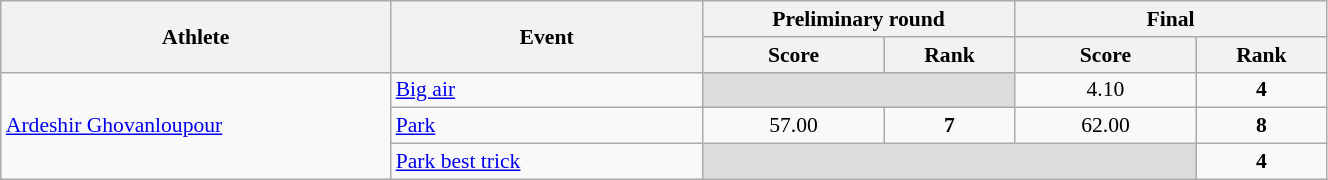<table class="wikitable" width="70%" style="text-align:center; font-size:90%">
<tr>
<th rowspan="2" width="15%">Athlete</th>
<th rowspan="2" width="12%">Event</th>
<th colspan="2" width="12%">Preliminary round</th>
<th colspan="2" width="12%">Final</th>
</tr>
<tr>
<th width="7%">Score</th>
<th>Rank</th>
<th width="7%">Score</th>
<th>Rank</th>
</tr>
<tr>
<td rowspan=3 align=left><a href='#'>Ardeshir Ghovanloupour</a></td>
<td align=left><a href='#'>Big air</a></td>
<td colspan=2 bgcolor=#DCDCDC></td>
<td>4.10</td>
<td><strong>4</strong></td>
</tr>
<tr>
<td align=left><a href='#'>Park</a></td>
<td>57.00</td>
<td><strong>7</strong></td>
<td>62.00</td>
<td><strong>8</strong></td>
</tr>
<tr>
<td align=left><a href='#'>Park best trick</a></td>
<td colspan=3 bgcolor=#DCDCDC></td>
<td><strong>4</strong></td>
</tr>
</table>
